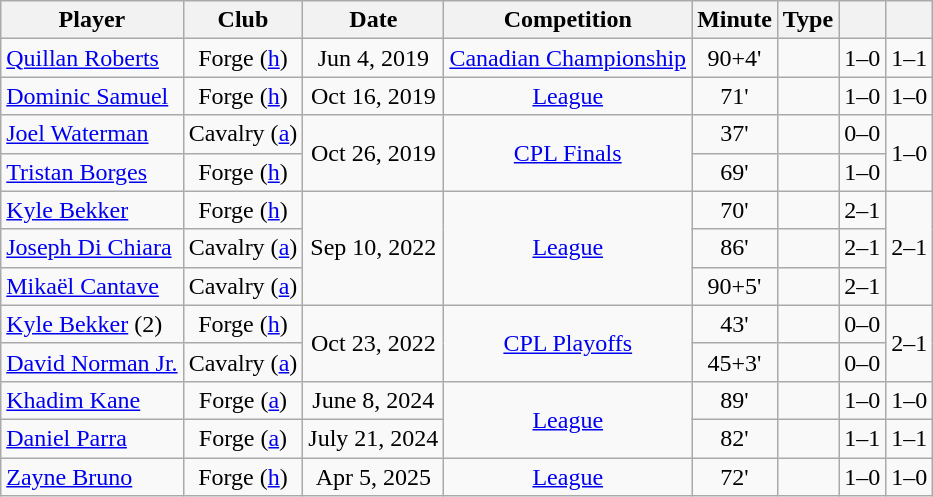<table class="wikitable sortable" style="text-align:center;">
<tr>
<th>Player</th>
<th>Club</th>
<th>Date</th>
<th>Competition</th>
<th>Minute</th>
<th>Type</th>
<th></th>
<th></th>
</tr>
<tr>
<td style="text-align:left"> <a href='#'>Quillan Roberts</a></td>
<td>Forge (<a href='#'>h</a>)</td>
<td>Jun 4, 2019</td>
<td><a href='#'>Canadian Championship</a></td>
<td>90+4'</td>
<td></td>
<td>1–0</td>
<td>1–1</td>
</tr>
<tr>
<td style="text-align:left"> <a href='#'>Dominic Samuel</a></td>
<td>Forge (<a href='#'>h</a>)</td>
<td>Oct 16, 2019</td>
<td><a href='#'>League</a></td>
<td>71'</td>
<td></td>
<td>1–0</td>
<td>1–0</td>
</tr>
<tr>
<td style="text-align:left"> <a href='#'>Joel Waterman</a></td>
<td>Cavalry (<a href='#'>a</a>)</td>
<td rowspan="2">Oct 26, 2019</td>
<td rowspan="2"><a href='#'>CPL Finals</a></td>
<td>37'</td>
<td></td>
<td>0–0</td>
<td rowspan="2">1–0</td>
</tr>
<tr>
<td style="text-align:left"> <a href='#'>Tristan Borges</a></td>
<td>Forge (<a href='#'>h</a>)</td>
<td>69'</td>
<td></td>
<td>1–0</td>
</tr>
<tr>
<td style="text-align:left"> <a href='#'>Kyle Bekker</a></td>
<td>Forge (<a href='#'>h</a>)</td>
<td rowspan="3">Sep 10, 2022</td>
<td rowspan="3"><a href='#'>League</a></td>
<td>70'</td>
<td></td>
<td>2–1</td>
<td rowspan="3">2–1</td>
</tr>
<tr>
<td style="text-align:left"> <a href='#'>Joseph Di Chiara</a></td>
<td>Cavalry (<a href='#'>a</a>)</td>
<td>86'</td>
<td></td>
<td>2–1</td>
</tr>
<tr>
<td style="text-align:left"> <a href='#'>Mikaël Cantave</a></td>
<td>Cavalry (<a href='#'>a</a>)</td>
<td>90+5'</td>
<td></td>
<td>2–1</td>
</tr>
<tr>
<td style="text-align:left"> <a href='#'>Kyle Bekker</a> (2)</td>
<td>Forge (<a href='#'>h</a>)</td>
<td rowspan="2">Oct 23, 2022</td>
<td rowspan="2"><a href='#'>CPL Playoffs</a></td>
<td>43'</td>
<td></td>
<td>0–0</td>
<td rowspan="2">2–1</td>
</tr>
<tr>
<td style="text-align:left"> <a href='#'>David Norman Jr.</a></td>
<td>Cavalry (<a href='#'>a</a>)</td>
<td>45+3'</td>
<td></td>
<td>0–0</td>
</tr>
<tr>
<td style="text-align:left"> <a href='#'>Khadim Kane</a></td>
<td>Forge (<a href='#'>a</a>)</td>
<td>June 8, 2024</td>
<td rowspan="2"><a href='#'>League</a></td>
<td>89'</td>
<td></td>
<td>1–0</td>
<td>1–0</td>
</tr>
<tr>
<td style="text-align:left"> <a href='#'>Daniel Parra</a></td>
<td>Forge (<a href='#'>a</a>)</td>
<td>July 21, 2024</td>
<td>82'</td>
<td></td>
<td>1–1</td>
<td>1–1</td>
</tr>
<tr>
<td style="text-align:left"> <a href='#'>Zayne Bruno</a></td>
<td>Forge (<a href='#'>h</a>)</td>
<td>Apr 5, 2025</td>
<td><a href='#'>League</a></td>
<td>72'</td>
<td></td>
<td>1–0</td>
<td>1–0</td>
</tr>
</table>
